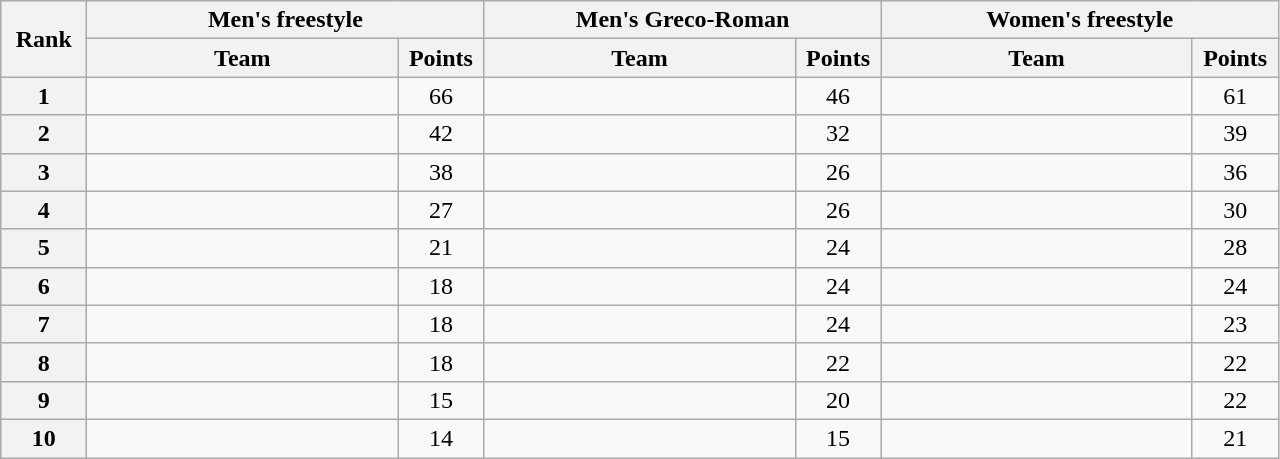<table class="wikitable" style="text-align:center;">
<tr>
<th width=50 rowspan="2">Rank</th>
<th colspan="2">Men's freestyle</th>
<th colspan="2">Men's Greco-Roman</th>
<th colspan="2">Women's freestyle</th>
</tr>
<tr>
<th width=200>Team</th>
<th width=50>Points</th>
<th width=200>Team</th>
<th width=50>Points</th>
<th width=200>Team</th>
<th width=50>Points</th>
</tr>
<tr>
<th>1</th>
<td align=left></td>
<td>66</td>
<td align=left></td>
<td>46</td>
<td align=left></td>
<td>61</td>
</tr>
<tr>
<th>2</th>
<td align=left></td>
<td>42</td>
<td align=left></td>
<td>32</td>
<td align=left></td>
<td>39</td>
</tr>
<tr>
<th>3</th>
<td align=left></td>
<td>38</td>
<td align=left></td>
<td>26</td>
<td align=left></td>
<td>36</td>
</tr>
<tr>
<th>4</th>
<td align=left></td>
<td>27</td>
<td align=left></td>
<td>26</td>
<td align=left></td>
<td>30</td>
</tr>
<tr>
<th>5</th>
<td align=left></td>
<td>21</td>
<td align=left></td>
<td>24</td>
<td align=left></td>
<td>28</td>
</tr>
<tr>
<th>6</th>
<td align=left></td>
<td>18</td>
<td align=left></td>
<td>24</td>
<td align=left></td>
<td>24</td>
</tr>
<tr>
<th>7</th>
<td align=left></td>
<td>18</td>
<td align=left></td>
<td>24</td>
<td align=left></td>
<td>23</td>
</tr>
<tr>
<th>8</th>
<td align=left></td>
<td>18</td>
<td align=left></td>
<td>22</td>
<td align=left></td>
<td>22</td>
</tr>
<tr>
<th>9</th>
<td align=left></td>
<td>15</td>
<td align=left></td>
<td>20</td>
<td align=left></td>
<td>22</td>
</tr>
<tr>
<th>10</th>
<td align=left></td>
<td>14</td>
<td align=left></td>
<td>15</td>
<td align=left></td>
<td>21</td>
</tr>
</table>
